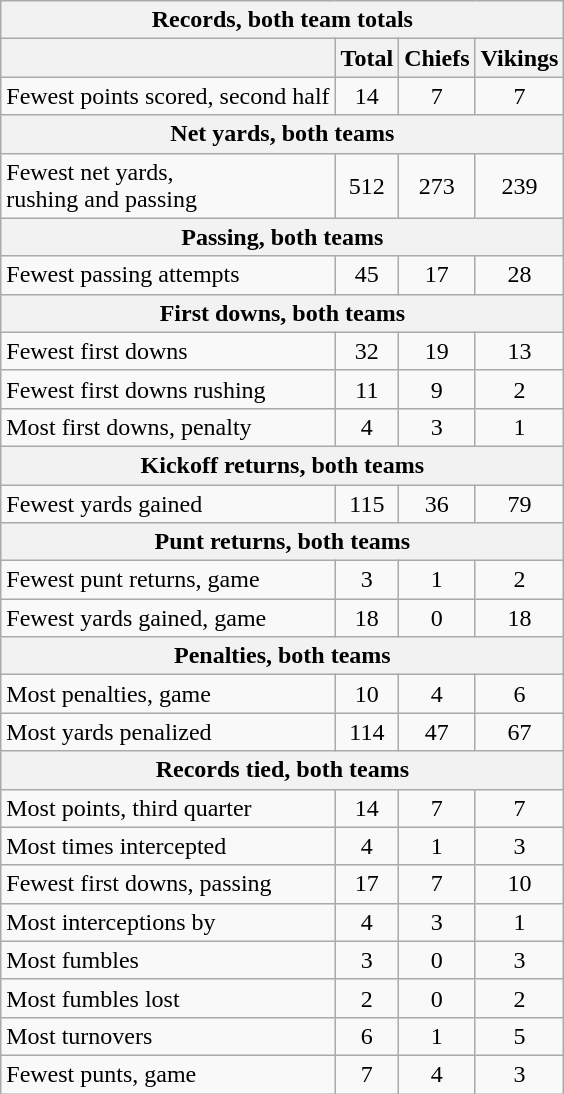<table class="wikitable">
<tr>
<th colspan=4>Records, both team totals</th>
</tr>
<tr>
<th></th>
<th>Total</th>
<th>Chiefs</th>
<th>Vikings</th>
</tr>
<tr align=center>
<td align=left>Fewest points scored, second half</td>
<td>14</td>
<td>7</td>
<td>7</td>
</tr>
<tr>
<th colspan=4>Net yards, both teams</th>
</tr>
<tr align=center>
<td align=left>Fewest net yards,<br>rushing and passing</td>
<td>512</td>
<td>273</td>
<td>239</td>
</tr>
<tr>
<th colspan=4>Passing, both teams</th>
</tr>
<tr align=center>
<td align=left>Fewest passing attempts</td>
<td>45</td>
<td>17</td>
<td>28</td>
</tr>
<tr>
<th colspan=4>First downs, both teams</th>
</tr>
<tr align=center>
<td align=left>Fewest first downs</td>
<td>32</td>
<td>19</td>
<td>13</td>
</tr>
<tr align=center>
<td align=left>Fewest first downs rushing</td>
<td>11</td>
<td>9</td>
<td>2</td>
</tr>
<tr align=center>
<td align=left>Most first downs, penalty</td>
<td>4</td>
<td>3</td>
<td>1</td>
</tr>
<tr>
<th colspan=4>Kickoff returns, both teams</th>
</tr>
<tr align=center>
<td align=left>Fewest yards gained</td>
<td>115</td>
<td>36</td>
<td>79</td>
</tr>
<tr>
<th colspan=4>Punt returns, both teams</th>
</tr>
<tr align=center>
<td align=left>Fewest punt returns, game</td>
<td>3</td>
<td>1</td>
<td>2</td>
</tr>
<tr align=center>
<td align=left>Fewest yards gained, game</td>
<td>18</td>
<td>0</td>
<td>18</td>
</tr>
<tr>
<th colspan=4>Penalties, both teams</th>
</tr>
<tr align=center>
<td align=left>Most penalties, game</td>
<td>10</td>
<td>4</td>
<td>6</td>
</tr>
<tr align=center>
<td align=left>Most yards penalized</td>
<td>114</td>
<td>47</td>
<td>67</td>
</tr>
<tr>
<th colspan=4>Records tied, both teams</th>
</tr>
<tr align=center>
<td align=left>Most points, third quarter</td>
<td>14</td>
<td>7</td>
<td>7</td>
</tr>
<tr align=center>
<td align=left>Most times intercepted</td>
<td>4</td>
<td>1</td>
<td>3</td>
</tr>
<tr align=center>
<td align=left>Fewest first downs, passing</td>
<td>17</td>
<td>7</td>
<td>10</td>
</tr>
<tr align=center>
<td align=left>Most interceptions by</td>
<td>4</td>
<td>3</td>
<td>1</td>
</tr>
<tr align=center>
<td align=left>Most fumbles</td>
<td>3</td>
<td>0</td>
<td>3</td>
</tr>
<tr align=center>
<td align=left>Most fumbles lost</td>
<td>2</td>
<td>0</td>
<td>2</td>
</tr>
<tr align=center>
<td align=left>Most turnovers</td>
<td>6</td>
<td>1</td>
<td>5</td>
</tr>
<tr align=center>
<td align=left>Fewest punts, game</td>
<td>7</td>
<td>4</td>
<td>3</td>
</tr>
</table>
